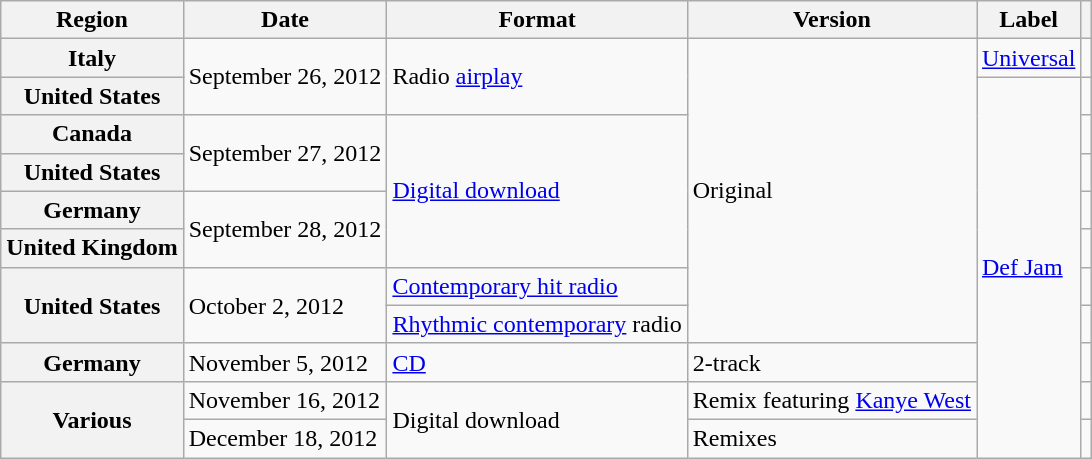<table class="wikitable plainrowheaders">
<tr>
<th scope="col">Region</th>
<th scope="col">Date</th>
<th scope="col">Format</th>
<th scope="col">Version</th>
<th scope="col">Label</th>
<th scope="col"></th>
</tr>
<tr>
<th scope="row">Italy</th>
<td rowspan="2">September 26, 2012</td>
<td rowspan="2">Radio <a href='#'>airplay</a></td>
<td rowspan="8">Original</td>
<td><a href='#'>Universal</a></td>
<td style="text-align:center;"></td>
</tr>
<tr>
<th scope="row">United States</th>
<td rowspan="10"><a href='#'>Def Jam</a></td>
<td style="text-align:center;"></td>
</tr>
<tr>
<th scope="row">Canada</th>
<td rowspan="2">September 27, 2012</td>
<td rowspan="4"><a href='#'>Digital download</a></td>
<td align="center"></td>
</tr>
<tr>
<th scope="row">United States</th>
<td align="center"></td>
</tr>
<tr>
<th scope="row">Germany</th>
<td rowspan="2">September 28, 2012</td>
<td align="center"></td>
</tr>
<tr>
<th scope="row">United Kingdom</th>
<td align="center"></td>
</tr>
<tr>
<th scope="row" rowspan="2">United States</th>
<td rowspan="2">October 2, 2012</td>
<td><a href='#'>Contemporary hit radio</a></td>
<td style="text-align:center;"></td>
</tr>
<tr>
<td><a href='#'>Rhythmic contemporary</a> radio</td>
<td align="center"></td>
</tr>
<tr>
<th scope="row">Germany</th>
<td>November 5, 2012</td>
<td><a href='#'>CD</a></td>
<td>2-track</td>
<td align="center"></td>
</tr>
<tr>
<th scope="row" rowspan="2">Various</th>
<td>November 16, 2012</td>
<td rowspan="2">Digital download</td>
<td>Remix featuring <a href='#'>Kanye West</a></td>
<td align="center"></td>
</tr>
<tr>
<td>December 18, 2012</td>
<td>Remixes</td>
<td align="center"></td>
</tr>
</table>
